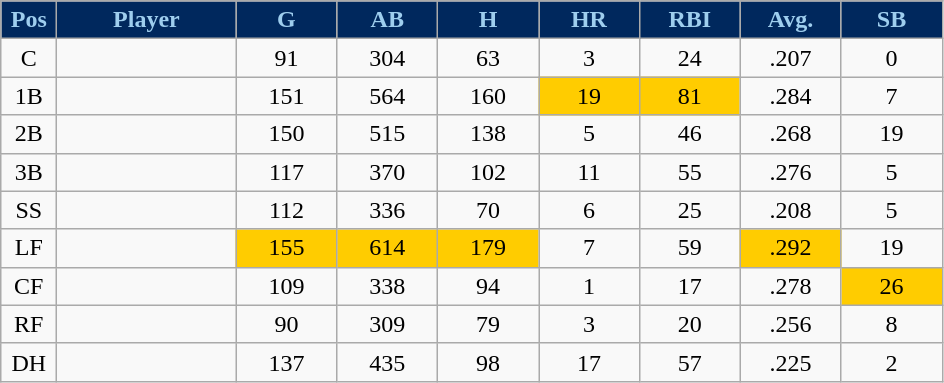<table class="wikitable sortable">
<tr>
<th style="background:#00285D;color:#9ECEEE; width:5%;">Pos</th>
<th style="background:#00285D;color:#9ECEEE; width:16%;">Player</th>
<th style="background:#00285D;color:#9ECEEE; width:9%;">G</th>
<th style="background:#00285D;color:#9ECEEE; width:9%;">AB</th>
<th style="background:#00285D;color:#9ECEEE; width:9%;">H</th>
<th style="background:#00285D;color:#9ECEEE; width:9%;">HR</th>
<th style="background:#00285D;color:#9ECEEE; width:9%;">RBI</th>
<th style="background:#00285D;color:#9ECEEE; width:9%;">Avg.</th>
<th style="background:#00285D;color:#9ECEEE; width:9%;">SB</th>
</tr>
<tr style="text-align:center;">
<td>C</td>
<td></td>
<td>91</td>
<td>304</td>
<td>63</td>
<td>3</td>
<td>24</td>
<td>.207</td>
<td>0</td>
</tr>
<tr style="text-align:center;">
<td>1B</td>
<td></td>
<td>151</td>
<td>564</td>
<td>160</td>
<td style="background:#fc0;">19</td>
<td style="background:#fc0;">81</td>
<td>.284</td>
<td>7</td>
</tr>
<tr style="text-align:center;">
<td>2B</td>
<td></td>
<td>150</td>
<td>515</td>
<td>138</td>
<td>5</td>
<td>46</td>
<td>.268</td>
<td>19</td>
</tr>
<tr style="text-align:center;">
<td>3B</td>
<td></td>
<td>117</td>
<td>370</td>
<td>102</td>
<td>11</td>
<td>55</td>
<td>.276</td>
<td>5</td>
</tr>
<tr style="text-align:center;">
<td>SS</td>
<td></td>
<td>112</td>
<td>336</td>
<td>70</td>
<td>6</td>
<td>25</td>
<td>.208</td>
<td>5</td>
</tr>
<tr style="text-align:center;">
<td>LF</td>
<td></td>
<td style="background:#fc0;">155</td>
<td style="background:#fc0;">614</td>
<td style="background:#fc0;">179</td>
<td>7</td>
<td>59</td>
<td style="background:#fc0;">.292</td>
<td>19</td>
</tr>
<tr style="text-align:center;">
<td>CF</td>
<td></td>
<td>109</td>
<td>338</td>
<td>94</td>
<td>1</td>
<td>17</td>
<td>.278</td>
<td style="background:#fc0;">26</td>
</tr>
<tr style="text-align:center;">
<td>RF</td>
<td></td>
<td>90</td>
<td>309</td>
<td>79</td>
<td>3</td>
<td>20</td>
<td>.256</td>
<td>8</td>
</tr>
<tr style="text-align:center;">
<td>DH</td>
<td></td>
<td>137</td>
<td>435</td>
<td>98</td>
<td>17</td>
<td>57</td>
<td>.225</td>
<td>2</td>
</tr>
</table>
